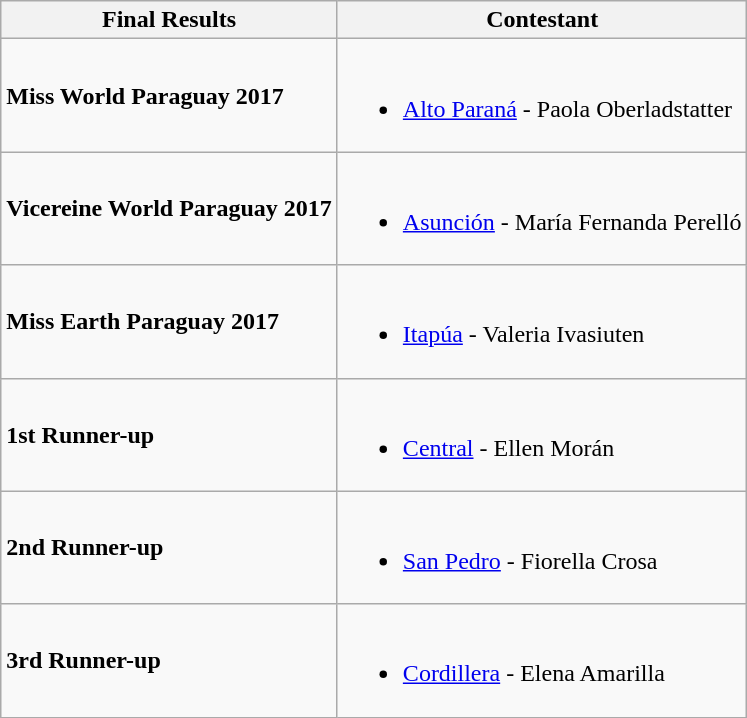<table class="wikitable">
<tr>
<th>Final Results</th>
<th>Contestant</th>
</tr>
<tr>
<td><strong>Miss World Paraguay 2017</strong></td>
<td><br><ul><li><a href='#'>Alto Paraná</a> - Paola Oberladstatter</li></ul></td>
</tr>
<tr>
<td><strong>Vicereine World Paraguay 2017</strong></td>
<td><br><ul><li> <a href='#'>Asunción</a> - María Fernanda Perelló</li></ul></td>
</tr>
<tr>
<td><strong>Miss Earth Paraguay 2017</strong></td>
<td><br><ul><li> <a href='#'>Itapúa</a> - Valeria Ivasiuten</li></ul></td>
</tr>
<tr>
<td><strong>1st Runner-up</strong></td>
<td><br><ul><li> <a href='#'>Central</a> - Ellen Morán</li></ul></td>
</tr>
<tr>
<td><strong>2nd Runner-up</strong></td>
<td><br><ul><li> <a href='#'>San Pedro</a> - Fiorella Crosa</li></ul></td>
</tr>
<tr>
<td><strong>3rd Runner-up</strong></td>
<td><br><ul><li> <a href='#'>Cordillera</a> - Elena Amarilla</li></ul></td>
</tr>
</table>
